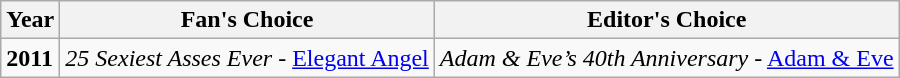<table class="wikitable">
<tr>
<th>Year</th>
<th>Fan's Choice</th>
<th>Editor's Choice</th>
</tr>
<tr>
<td><strong>2011</strong></td>
<td><em>25 Sexiest Asses Ever</em> - <a href='#'>Elegant Angel</a></td>
<td><em>Adam & Eve’s 40th Anniversary</em> - <a href='#'>Adam & Eve</a></td>
</tr>
</table>
